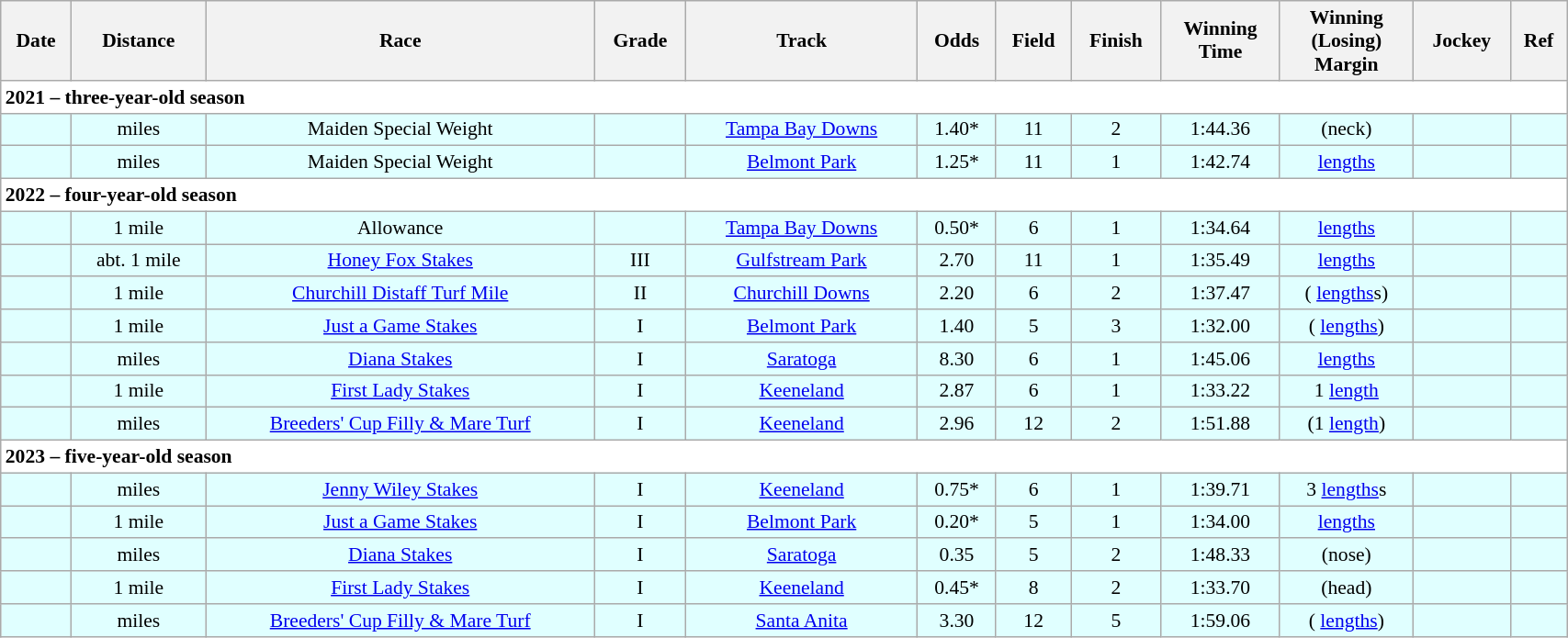<table class = "wikitable sortable" style="text-align:center; width:90%; font-size:90%">
<tr>
<th scope="col">Date</th>
<th scope="col">Distance</th>
<th scope="col">Race</th>
<th scope="col">Grade</th>
<th scope="col">Track</th>
<th scope="col">Odds</th>
<th scope="col">Field</th>
<th scope="col">Finish</th>
<th scope="col">Winning<br>Time</th>
<th scope="col">Winning<br>(Losing)<br>Margin</th>
<th scope="col">Jockey</th>
<th scope="col" class="unsortable">Ref</th>
</tr>
<tr style="background-color:white">
<td align="left" colspan=12><strong>2021 – three-year-old season</strong></td>
</tr>
<tr style="background-color:lightcyan">
<td></td>
<td>  miles</td>
<td>Maiden Special Weight</td>
<td></td>
<td><a href='#'>Tampa Bay Downs</a></td>
<td>1.40*</td>
<td>11</td>
<td>2</td>
<td>1:44.36</td>
<td> (neck)</td>
<td></td>
<td></td>
</tr>
<tr style="background-color:lightcyan">
<td></td>
<td>  miles</td>
<td>Maiden Special Weight</td>
<td></td>
<td><a href='#'>Belmont Park</a></td>
<td>1.25*</td>
<td>11</td>
<td>1</td>
<td>1:42.74</td>
<td>   <a href='#'>lengths</a></td>
<td></td>
<td></td>
</tr>
<tr style="background-color:white">
<td align="left" colspan=12><strong>2022 – four-year-old season</strong></td>
</tr>
<tr style="background-color:lightcyan">
<td></td>
<td> 1 mile</td>
<td>Allowance</td>
<td></td>
<td><a href='#'>Tampa Bay Downs</a></td>
<td>0.50*</td>
<td>6</td>
<td>1</td>
<td>1:34.64</td>
<td>   <a href='#'>lengths</a></td>
<td></td>
<td></td>
</tr>
<tr style="background-color:lightcyan">
<td></td>
<td> abt. 1 mile</td>
<td><a href='#'>Honey Fox Stakes</a></td>
<td>  III</td>
<td><a href='#'>Gulfstream Park</a></td>
<td>2.70</td>
<td>11</td>
<td>1</td>
<td>1:35.49</td>
<td>  <a href='#'>lengths</a></td>
<td></td>
<td></td>
</tr>
<tr style="background-color:lightcyan">
<td></td>
<td> 1 mile</td>
<td><a href='#'>Churchill Distaff Turf Mile</a></td>
<td>  II</td>
<td><a href='#'>Churchill Downs</a></td>
<td>2.20</td>
<td>6</td>
<td>2</td>
<td>1:37.47</td>
<td>( <a href='#'>lengths</a>s)</td>
<td></td>
<td></td>
</tr>
<tr style="background-color:lightcyan">
<td></td>
<td> 1 mile</td>
<td><a href='#'>Just a Game Stakes</a></td>
<td>I</td>
<td><a href='#'>Belmont Park</a></td>
<td>1.40</td>
<td>5</td>
<td>3</td>
<td>1:32.00</td>
<td> ( <a href='#'>lengths</a>)</td>
<td></td>
<td></td>
</tr>
<tr style="background-color:lightcyan">
<td></td>
<td>  miles</td>
<td><a href='#'>Diana Stakes</a></td>
<td> I</td>
<td><a href='#'>Saratoga</a></td>
<td>8.30</td>
<td>6</td>
<td>1</td>
<td>1:45.06</td>
<td>   <a href='#'>lengths</a></td>
<td></td>
<td></td>
</tr>
<tr style="background-color:lightcyan">
<td></td>
<td> 1 mile</td>
<td><a href='#'>First Lady Stakes</a></td>
<td>I</td>
<td><a href='#'>Keeneland</a></td>
<td>2.87</td>
<td>6</td>
<td>1</td>
<td>1:33.22</td>
<td>   1 <a href='#'>length</a></td>
<td></td>
<td></td>
</tr>
<tr style="background-color:lightcyan">
<td></td>
<td>  miles</td>
<td><a href='#'>Breeders' Cup Filly & Mare Turf</a></td>
<td>I</td>
<td><a href='#'>Keeneland</a></td>
<td>2.96</td>
<td>12</td>
<td>2</td>
<td>1:51.88</td>
<td>   (1 <a href='#'>length</a>)</td>
<td></td>
<td></td>
</tr>
<tr style="background-color:white">
<td align="left" colspan=12><strong>2023 – five-year-old season</strong></td>
</tr>
<tr style="background-color:lightcyan">
<td></td>
<td>  miles</td>
<td><a href='#'>Jenny Wiley Stakes</a></td>
<td>I</td>
<td><a href='#'>Keeneland</a></td>
<td>0.75*</td>
<td>6</td>
<td>1</td>
<td>1:39.71</td>
<td>   3 <a href='#'>lengths</a>s</td>
<td></td>
<td></td>
</tr>
<tr style="background-color:lightcyan">
<td></td>
<td> 1 mile</td>
<td><a href='#'>Just a Game Stakes</a></td>
<td>I</td>
<td><a href='#'>Belmont Park</a></td>
<td>0.20*</td>
<td>5</td>
<td>1</td>
<td>1:34.00</td>
<td>  <a href='#'>lengths</a></td>
<td></td>
<td></td>
</tr>
<tr style="background-color:lightcyan">
<td></td>
<td>  miles</td>
<td><a href='#'>Diana Stakes</a></td>
<td> I</td>
<td><a href='#'>Saratoga</a></td>
<td>0.35</td>
<td>5</td>
<td>2</td>
<td>1:48.33</td>
<td>  (nose)</td>
<td></td>
<td></td>
</tr>
<tr style="background-color:lightcyan">
<td></td>
<td> 1 mile</td>
<td><a href='#'>First Lady Stakes</a></td>
<td>I</td>
<td><a href='#'>Keeneland</a></td>
<td>0.45*</td>
<td>8</td>
<td>2</td>
<td>1:33.70</td>
<td>   (head)</td>
<td></td>
<td></td>
</tr>
<tr style="background-color:lightcyan">
<td></td>
<td>  miles</td>
<td><a href='#'>Breeders' Cup Filly & Mare Turf</a></td>
<td>I</td>
<td><a href='#'>Santa Anita</a></td>
<td>3.30</td>
<td>12</td>
<td>5</td>
<td>1:59.06</td>
<td>   ( <a href='#'>lengths</a>)</td>
<td></td>
<td></td>
</tr>
</table>
